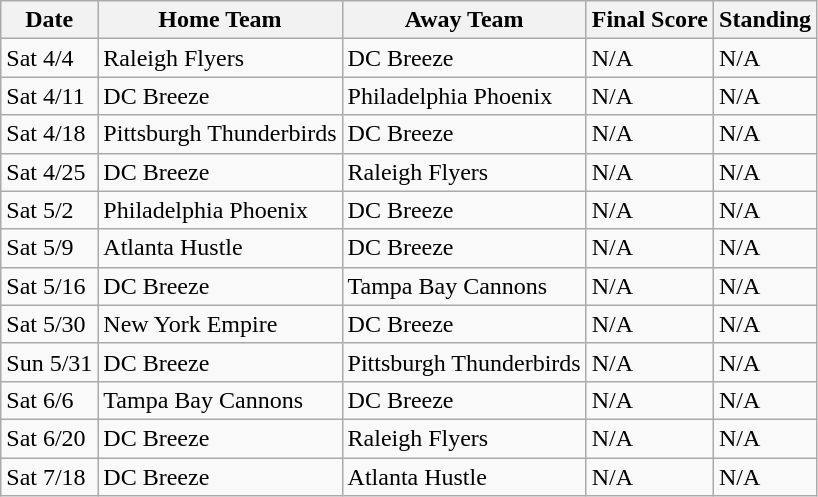<table class="wikitable">
<tr>
<th>Date</th>
<th>Home Team</th>
<th>Away Team</th>
<th>Final Score</th>
<th>Standing</th>
</tr>
<tr>
<td>Sat 4/4</td>
<td>Raleigh Flyers</td>
<td>DC Breeze</td>
<td>N/A</td>
<td>N/A</td>
</tr>
<tr>
<td>Sat 4/11</td>
<td>DC Breeze</td>
<td>Philadelphia Phoenix</td>
<td>N/A</td>
<td>N/A</td>
</tr>
<tr>
<td>Sat 4/18</td>
<td>Pittsburgh Thunderbirds</td>
<td>DC Breeze</td>
<td>N/A</td>
<td>N/A</td>
</tr>
<tr>
<td>Sat 4/25</td>
<td>DC Breeze</td>
<td>Raleigh Flyers</td>
<td>N/A</td>
<td>N/A</td>
</tr>
<tr>
<td>Sat 5/2</td>
<td>Philadelphia Phoenix</td>
<td>DC Breeze</td>
<td>N/A</td>
<td>N/A</td>
</tr>
<tr>
<td>Sat 5/9</td>
<td>Atlanta Hustle</td>
<td>DC Breeze</td>
<td>N/A</td>
<td>N/A</td>
</tr>
<tr>
<td>Sat 5/16</td>
<td>DC Breeze</td>
<td>Tampa Bay Cannons</td>
<td>N/A</td>
<td>N/A</td>
</tr>
<tr>
<td>Sat 5/30</td>
<td>New York Empire</td>
<td>DC Breeze</td>
<td>N/A</td>
<td>N/A</td>
</tr>
<tr>
<td>Sun 5/31</td>
<td>DC Breeze</td>
<td>Pittsburgh Thunderbirds</td>
<td>N/A</td>
<td>N/A</td>
</tr>
<tr>
<td>Sat 6/6</td>
<td>Tampa Bay Cannons</td>
<td>DC Breeze</td>
<td>N/A</td>
<td>N/A</td>
</tr>
<tr>
<td>Sat 6/20</td>
<td>DC Breeze</td>
<td>Raleigh Flyers</td>
<td>N/A</td>
<td>N/A</td>
</tr>
<tr>
<td>Sat 7/18</td>
<td>DC Breeze</td>
<td>Atlanta Hustle</td>
<td>N/A</td>
<td>N/A</td>
</tr>
</table>
